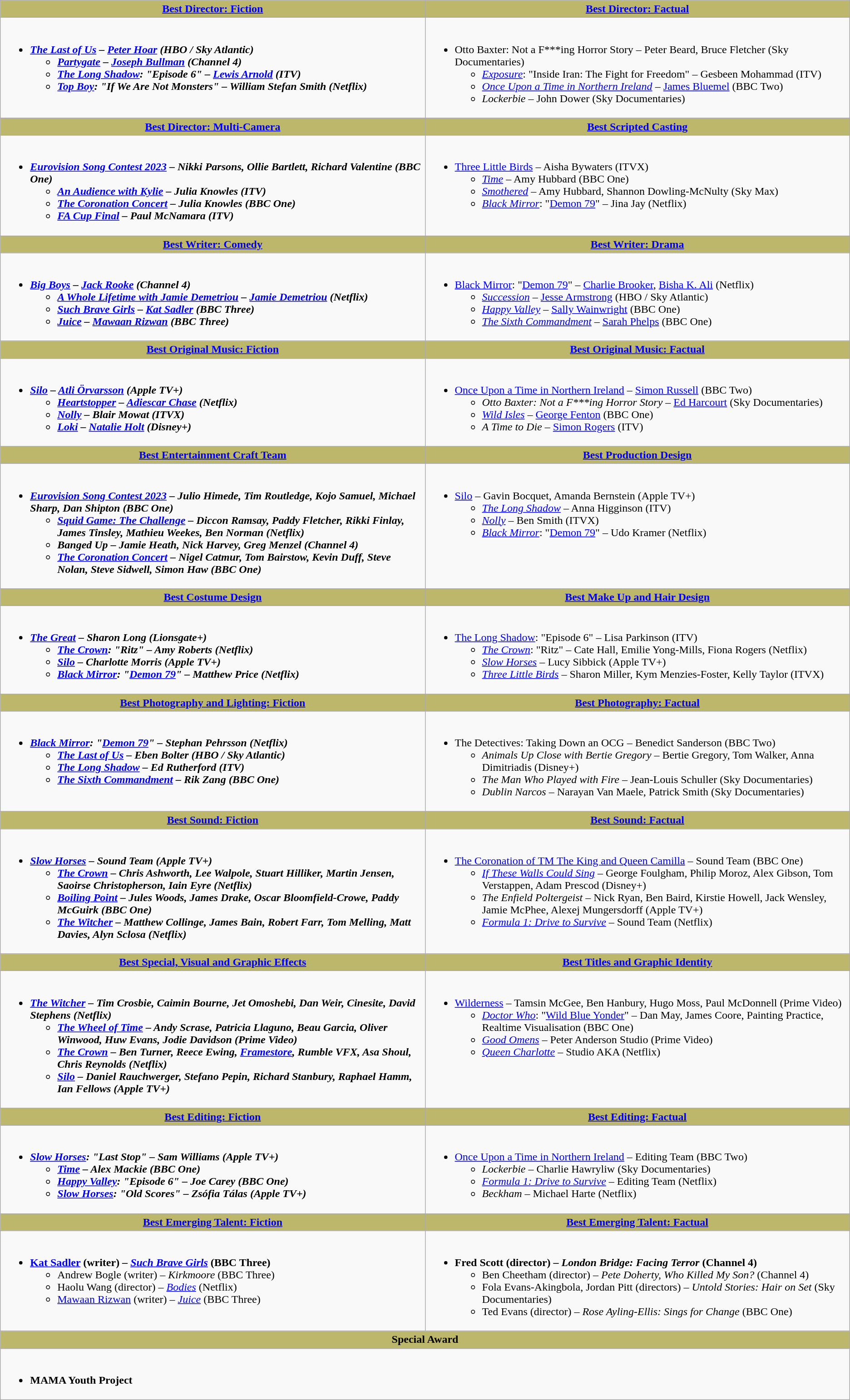<table class="wikitable">
<tr>
<th style="background:#BDB76B; width:50%"><a href='#'>Best Director: Fiction</a></th>
<th style="background:#BDB76B; width:50%"><a href='#'>Best Director: Factual</a></th>
</tr>
<tr>
<td valign="top"><br><ul><li><strong><em><a href='#'>The Last of Us</a><em> – <a href='#'>Peter Hoar</a> (HBO / Sky Atlantic)<strong><ul><li></em><a href='#'>Partygate</a><em> – <a href='#'>Joseph Bullman</a> (Channel 4)</li><li></em><a href='#'>The Long Shadow</a><em>: "Episode 6" – <a href='#'>Lewis Arnold</a> (ITV)</li><li></em><a href='#'>Top Boy</a><em>: "If We Are Not Monsters" – William Stefan Smith (Netflix)</li></ul></li></ul></td>
<td valign="top"><br><ul><li></em></strong>Otto Baxter: Not a F***ing Horror Story</em> – Peter Beard, Bruce Fletcher (Sky Documentaries)</strong><ul><li><em><a href='#'>Exposure</a></em>: "Inside Iran: The Fight for Freedom" – Gesbeen Mohammad (ITV)</li><li><em><a href='#'>Once Upon a Time in Northern Ireland</a></em> – <a href='#'>James Bluemel</a> (BBC Two)</li><li><em>Lockerbie</em> – John Dower (Sky Documentaries)</li></ul></li></ul></td>
</tr>
<tr>
<th style="background:#BDB76B; width:50%"><a href='#'>Best Director: Multi-Camera</a></th>
<th style="background:#BDB76B; width:50%"><a href='#'>Best Scripted Casting</a></th>
</tr>
<tr>
<td valign="top"><br><ul><li><strong><em><a href='#'>Eurovision Song Contest 2023</a><em> – Nikki Parsons, Ollie Bartlett, Richard Valentine (BBC One)<strong><ul><li></em><a href='#'>An Audience with Kylie</a><em> – Julia Knowles (ITV)</li><li></em><a href='#'>The Coronation Concert</a><em> – Julia Knowles (BBC One)</li><li></em><a href='#'>FA Cup Final</a><em> – Paul McNamara (ITV)</li></ul></li></ul></td>
<td valign="top"><br><ul><li></em></strong><a href='#'>Three Little Birds</a></em> – Aisha Bywaters (ITVX)</strong><ul><li><em><a href='#'>Time</a></em> – Amy Hubbard (BBC One)</li><li><em><a href='#'>Smothered</a></em> – Amy Hubbard, Shannon Dowling-McNulty (Sky Max)</li><li><em><a href='#'>Black Mirror</a></em>: "<a href='#'>Demon 79</a>" – Jina Jay (Netflix)</li></ul></li></ul></td>
</tr>
<tr>
<th style="background:#BDB76B; width:50%"><a href='#'>Best Writer: Comedy</a></th>
<th style="background:#BDB76B; width:50%"><a href='#'>Best Writer: Drama</a></th>
</tr>
<tr>
<td valign="top"><br><ul><li><strong><em><a href='#'>Big Boys</a><em> – <a href='#'>Jack Rooke</a> (Channel 4)<strong><ul><li></em><a href='#'>A Whole Lifetime with Jamie Demetriou</a><em> – <a href='#'>Jamie Demetriou</a> (Netflix)</li><li></em><a href='#'>Such Brave Girls</a><em> – <a href='#'>Kat Sadler</a> (BBC Three)</li><li></em><a href='#'>Juice</a><em> – <a href='#'>Mawaan Rizwan</a> (BBC Three)</li></ul></li></ul></td>
<td valign="top"><br><ul><li></em></strong><a href='#'>Black Mirror</a></em>: "<a href='#'>Demon 79</a>" – <a href='#'>Charlie Brooker</a>, <a href='#'>Bisha K. Ali</a> (Netflix)</strong><ul><li><em><a href='#'>Succession</a></em> – <a href='#'>Jesse Armstrong</a> (HBO / Sky Atlantic)</li><li><em><a href='#'>Happy Valley</a></em> – <a href='#'>Sally Wainwright</a> (BBC One)</li><li><em><a href='#'>The Sixth Commandment</a></em> – <a href='#'>Sarah Phelps</a> (BBC One)</li></ul></li></ul></td>
</tr>
<tr>
<th style="background:#BDB76B; width:50%"><a href='#'>Best Original Music: Fiction</a></th>
<th style="background:#BDB76B; width:50%"><a href='#'>Best Original Music: Factual</a></th>
</tr>
<tr>
<td valign="top"><br><ul><li><strong><em><a href='#'>Silo</a><em> – <a href='#'>Atli Örvarsson</a> (Apple TV+)<strong><ul><li></em><a href='#'>Heartstopper</a><em> – <a href='#'>Adiescar Chase</a> (Netflix)</li><li></em><a href='#'>Nolly</a><em> – Blair Mowat (ITVX)</li><li></em><a href='#'>Loki</a><em> – <a href='#'>Natalie Holt</a> (Disney+)</li></ul></li></ul></td>
<td valign="top"><br><ul><li></em></strong><a href='#'>Once Upon a Time in Northern Ireland</a></em> – <a href='#'>Simon Russell</a> (BBC Two)</strong><ul><li><em>Otto Baxter: Not a F***ing Horror Story</em> – <a href='#'>Ed Harcourt</a> (Sky Documentaries)</li><li><em><a href='#'>Wild Isles</a></em> – <a href='#'>George Fenton</a> (BBC One)</li><li><em>A Time to Die</em> – <a href='#'>Simon Rogers</a> (ITV)</li></ul></li></ul></td>
</tr>
<tr>
<th style="background:#BDB76B; width:50%"><a href='#'>Best Entertainment Craft Team</a></th>
<th style="background:#BDB76B; width:50%"><a href='#'>Best Production Design</a></th>
</tr>
<tr>
<td valign="top"><br><ul><li><strong><em><a href='#'>Eurovision Song Contest 2023</a><em> – Julio Himede, Tim Routledge, Kojo Samuel, Michael Sharp, Dan Shipton (BBC One)<strong><ul><li></em><a href='#'>Squid Game: The Challenge</a><em> – Diccon Ramsay, Paddy Fletcher, Rikki Finlay, James Tinsley, Mathieu Weekes, Ben Norman (Netflix)</li><li></em>Banged Up<em> – Jamie Heath, Nick Harvey, Greg Menzel (Channel 4)</li><li></em><a href='#'>The Coronation Concert</a><em> – Nigel Catmur, Tom Bairstow, Kevin Duff, Steve Nolan, Steve Sidwell, Simon Haw (BBC One)</li></ul></li></ul></td>
<td valign="top"><br><ul><li></em></strong><a href='#'>Silo</a></em> – Gavin Bocquet, Amanda Bernstein (Apple TV+)</strong><ul><li><em><a href='#'>The Long Shadow</a></em> – Anna Higginson (ITV)</li><li><em><a href='#'>Nolly</a></em> – Ben Smith (ITVX)</li><li><em><a href='#'>Black Mirror</a></em>: "<a href='#'>Demon 79</a>" – Udo Kramer (Netflix)</li></ul></li></ul></td>
</tr>
<tr>
<th style="background:#BDB76B; width:50%"><a href='#'>Best Costume Design</a></th>
<th style="background:#BDB76B; width:50%"><a href='#'>Best Make Up and Hair Design</a></th>
</tr>
<tr>
<td valign="top"><br><ul><li><strong><em><a href='#'>The Great</a><em> – Sharon Long (Lionsgate+)<strong><ul><li></em><a href='#'>The Crown</a><em>: "Ritz" – Amy Roberts (Netflix)</li><li></em><a href='#'>Silo</a><em> – Charlotte Morris (Apple TV+)</li><li></em><a href='#'>Black Mirror</a><em>: "<a href='#'>Demon 79</a>" – Matthew Price (Netflix)</li></ul></li></ul></td>
<td valign="top"><br><ul><li></em></strong><a href='#'>The Long Shadow</a></em>: "Episode 6" – Lisa Parkinson (ITV)</strong><ul><li><em><a href='#'>The Crown</a></em>: "Ritz" – Cate Hall, Emilie Yong-Mills, Fiona Rogers (Netflix)</li><li><em><a href='#'>Slow Horses</a></em> – Lucy Sibbick (Apple TV+)</li><li><em><a href='#'>Three Little Birds</a></em> – Sharon Miller, Kym Menzies-Foster, Kelly Taylor (ITVX)</li></ul></li></ul></td>
</tr>
<tr>
<th style="background:#BDB76B; width:50%"><a href='#'>Best Photography and Lighting: Fiction</a></th>
<th style="background:#BDB76B; width:50%"><a href='#'>Best Photography: Factual</a></th>
</tr>
<tr>
<td valign="top"><br><ul><li><strong><em><a href='#'>Black Mirror</a><em>: "<a href='#'>Demon 79</a>" – Stephan Pehrsson (Netflix)<strong><ul><li></em><a href='#'>The Last of Us</a><em> – Eben Bolter (HBO / Sky Atlantic)</li><li></em><a href='#'>The Long Shadow</a><em> – Ed Rutherford (ITV)</li><li></em><a href='#'>The Sixth Commandment</a><em> – Rik Zang (BBC One)</li></ul></li></ul></td>
<td valign="top"><br><ul><li></em></strong>The Detectives: Taking Down an OCG</em> – Benedict Sanderson (BBC Two)</strong><ul><li><em>Animals Up Close with Bertie Gregory</em> – Bertie Gregory, Tom Walker, Anna Dimitriadis (Disney+)</li><li><em>The Man Who Played with Fire</em> – Jean-Louis Schuller (Sky Documentaries)</li><li><em>Dublin Narcos</em> – Narayan Van Maele, Patrick Smith (Sky Documentaries)</li></ul></li></ul></td>
</tr>
<tr>
<th style="background:#BDB76B; width:50%"><a href='#'>Best Sound: Fiction</a></th>
<th style="background:#BDB76B; width:50%"><a href='#'>Best Sound: Factual</a></th>
</tr>
<tr>
<td valign="top"><br><ul><li><strong><em><a href='#'>Slow Horses</a><em> – Sound Team (Apple TV+)<strong><ul><li></em><a href='#'>The Crown</a><em> – Chris Ashworth, Lee Walpole, Stuart Hilliker, Martin Jensen, Saoirse Christopherson, Iain Eyre (Netflix)</li><li></em><a href='#'>Boiling Point</a><em> – Jules Woods, James Drake, Oscar Bloomfield-Crowe, Paddy McGuirk (BBC One)</li><li></em><a href='#'>The Witcher</a><em> – Matthew Collinge, James Bain, Robert Farr, Tom Melling, Matt Davies, Alyn Sclosa (Netflix)</li></ul></li></ul></td>
<td valign="top"><br><ul><li></em></strong><a href='#'>The Coronation of TM The King and Queen Camilla</a></em> – Sound Team (BBC One)</strong><ul><li><em><a href='#'>If These Walls Could Sing</a></em> – George Foulgham, Philip Moroz, Alex Gibson, Tom Verstappen, Adam Prescod (Disney+)</li><li><em>The Enfield Poltergeist</em> – Nick Ryan, Ben Baird, Kirstie Howell, Jack Wensley, Jamie McPhee, Alexej Mungersdorff (Apple TV+)</li><li><em><a href='#'>Formula 1: Drive to Survive</a></em> – Sound Team (Netflix)</li></ul></li></ul></td>
</tr>
<tr>
<th style="background:#BDB76B; width:50%"><a href='#'>Best Special, Visual and Graphic Effects</a></th>
<th style="background:#BDB76B; width:50%"><a href='#'>Best Titles and Graphic Identity</a></th>
</tr>
<tr>
<td valign="top"><br><ul><li><strong><em><a href='#'>The Witcher</a><em> – Tim Crosbie, Caimin Bourne, Jet Omoshebi, Dan Weir, Cinesite, David Stephens (Netflix)<strong><ul><li></em><a href='#'>The Wheel of Time</a><em> – Andy Scrase, Patricia Llaguno, Beau Garcia, Oliver Winwood, Huw Evans, Jodie Davidson (Prime Video)</li><li></em><a href='#'>The Crown</a><em> – Ben Turner, Reece Ewing, <a href='#'>Framestore</a>, Rumble VFX, Asa Shoul, Chris Reynolds (Netflix)</li><li></em><a href='#'>Silo</a><em> – Daniel Rauchwerger, Stefano Pepin, Richard Stanbury, Raphael Hamm, Ian Fellows (Apple TV+)</li></ul></li></ul></td>
<td valign="top"><br><ul><li></em></strong><a href='#'>Wilderness</a></em> – Tamsin McGee, Ben Hanbury, Hugo Moss, Paul McDonnell (Prime Video)</strong><ul><li><em><a href='#'>Doctor Who</a></em>: "<a href='#'>Wild Blue Yonder</a>" – Dan May, James Coore, Painting Practice, Realtime Visualisation (BBC One)</li><li><em><a href='#'>Good Omens</a></em> – Peter Anderson Studio (Prime Video)</li><li><em><a href='#'>Queen Charlotte</a></em> – Studio AKA (Netflix)</li></ul></li></ul></td>
</tr>
<tr>
<th style="background:#BDB76B; width:50%"><a href='#'>Best Editing: Fiction</a></th>
<th style="background:#BDB76B; width:50%"><a href='#'>Best Editing: Factual</a></th>
</tr>
<tr>
<td valign="top"><br><ul><li><strong><em><a href='#'>Slow Horses</a><em>: "Last Stop" – Sam Williams (Apple TV+) <strong><ul><li></em><a href='#'>Time</a><em> – Alex Mackie (BBC One)</li><li></em><a href='#'>Happy Valley</a><em>: "Episode 6" – Joe Carey (BBC One)</li><li></em><a href='#'>Slow Horses</a><em>: "Old Scores" – Zsófia Tálas (Apple TV+)</li></ul></li></ul></td>
<td valign="top"><br><ul><li></em></strong><a href='#'>Once Upon a Time in Northern Ireland</a></em> – Editing Team (BBC Two)</strong><ul><li><em>Lockerbie</em> – Charlie Hawryliw (Sky Documentaries)</li><li><em><a href='#'>Formula 1: Drive to Survive</a></em> – Editing Team (Netflix)</li><li><em>Beckham</em> – Michael Harte (Netflix)</li></ul></li></ul></td>
</tr>
<tr>
<th style="background:#BDB76B; width:50%"><a href='#'>Best Emerging Talent: Fiction</a></th>
<th style="background:#BDB76B; width:50%"><a href='#'>Best Emerging Talent: Factual</a></th>
</tr>
<tr>
<td valign="top"><br><ul><li><strong><a href='#'>Kat Sadler</a> (writer) – <em><a href='#'>Such Brave Girls</a></em> (BBC Three)</strong><ul><li>Andrew Bogle (writer) – <em>Kirkmoore</em> (BBC Three)</li><li>Haolu Wang (director) – <em><a href='#'>Bodies</a></em> (Netflix)</li><li><a href='#'>Mawaan Rizwan</a> (writer) – <em><a href='#'>Juice</a></em> (BBC Three)</li></ul></li></ul></td>
<td valign="top"><br><ul><li><strong>Fred Scott (director) – <em>London Bridge: Facing Terror</em> (Channel 4)</strong><ul><li>Ben Cheetham (director) – <em>Pete Doherty, Who Killed My Son?</em> (Channel 4)</li><li>Fola Evans-Akingbola, Jordan Pitt (directors) – <em>Untold Stories: Hair on Set</em> (Sky Documentaries)</li><li>Ted Evans (director) – <em>Rose Ayling-Ellis: Sings for Change</em> (BBC One)</li></ul></li></ul></td>
</tr>
<tr>
<th style="background:#BDB76B; width:50%" colspan=2>Special Award</th>
</tr>
<tr>
<td valign="top" colspan=2><br><ul><li><strong>MAMA Youth Project</strong></li></ul></td>
</tr>
</table>
